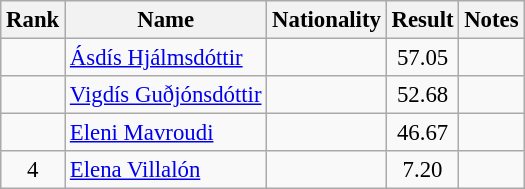<table class="wikitable sortable" style="text-align:center; font-size:95%">
<tr>
<th>Rank</th>
<th>Name</th>
<th>Nationality</th>
<th>Result</th>
<th>Notes</th>
</tr>
<tr>
<td></td>
<td align=left><a href='#'>Ásdís Hjálmsdóttir</a></td>
<td align=left></td>
<td>57.05</td>
<td></td>
</tr>
<tr>
<td></td>
<td align=left><a href='#'>Vigdís Guðjónsdóttir</a></td>
<td align=left></td>
<td>52.68</td>
<td></td>
</tr>
<tr>
<td></td>
<td align=left><a href='#'>Eleni Mavroudi</a></td>
<td align=left></td>
<td>46.67</td>
<td></td>
</tr>
<tr>
<td>4</td>
<td align=left><a href='#'>Elena Villalón</a></td>
<td align=left></td>
<td>7.20</td>
<td></td>
</tr>
</table>
